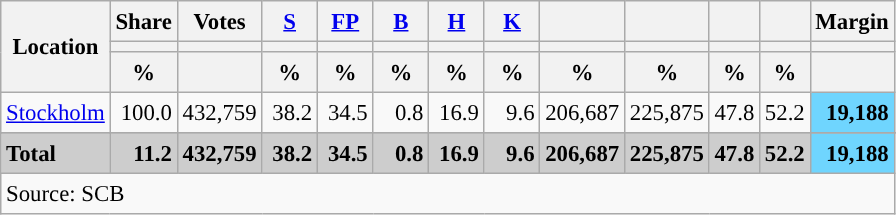<table class="wikitable sortable" style="text-align:right; font-size:95%; line-height:20px;">
<tr>
<th rowspan="3">Location</th>
<th>Share</th>
<th>Votes</th>
<th width="30px" class="unsortable"><a href='#'>S</a></th>
<th width="30px" class="unsortable"><a href='#'>FP</a></th>
<th width="30px" class="unsortable"><a href='#'>B</a></th>
<th width="30px" class="unsortable"><a href='#'>H</a></th>
<th width="30px" class="unsortable"><a href='#'>K</a></th>
<th></th>
<th></th>
<th></th>
<th></th>
<th>Margin</th>
</tr>
<tr>
<th></th>
<th></th>
<th style="background:"></th>
<th style="background:"></th>
<th style="background:"></th>
<th style="background:"></th>
<th style="background:"></th>
<th style="background:"></th>
<th style="background:"></th>
<th style="background:"></th>
<th style="background:"></th>
<th></th>
</tr>
<tr>
<th data-sort-type="number">%</th>
<th></th>
<th data-sort-type="number">%</th>
<th data-sort-type="number">%</th>
<th data-sort-type="number">%</th>
<th data-sort-type="number">%</th>
<th data-sort-type="number">%</th>
<th data-sort-type="number">%</th>
<th data-sort-type="number">%</th>
<th data-sort-type="number">%</th>
<th data-sort-type="number">%</th>
<th data-sort-type="number"></th>
</tr>
<tr>
<td align=left><a href='#'>Stockholm</a></td>
<td>100.0</td>
<td>432,759</td>
<td>38.2</td>
<td>34.5</td>
<td>0.8</td>
<td>16.9</td>
<td>9.6</td>
<td>206,687</td>
<td>225,875</td>
<td>47.8</td>
<td>52.2</td>
<td bgcolor=#6fd5fe><strong>19,188</strong></td>
</tr>
<tr>
</tr>
<tr style="background:#CDCDCD;">
<td align=left><strong>Total</strong></td>
<td><strong>11.2</strong></td>
<td><strong>432,759</strong></td>
<td><strong>38.2</strong></td>
<td><strong>34.5</strong></td>
<td><strong>0.8</strong></td>
<td><strong>16.9</strong></td>
<td><strong>9.6</strong></td>
<td><strong>206,687</strong></td>
<td><strong>225,875</strong></td>
<td><strong>47.8</strong></td>
<td><strong>52.2</strong></td>
<td bgcolor=#6fd5fe><strong>19,188</strong></td>
</tr>
<tr>
<td align=left colspan=13>Source: SCB </td>
</tr>
</table>
